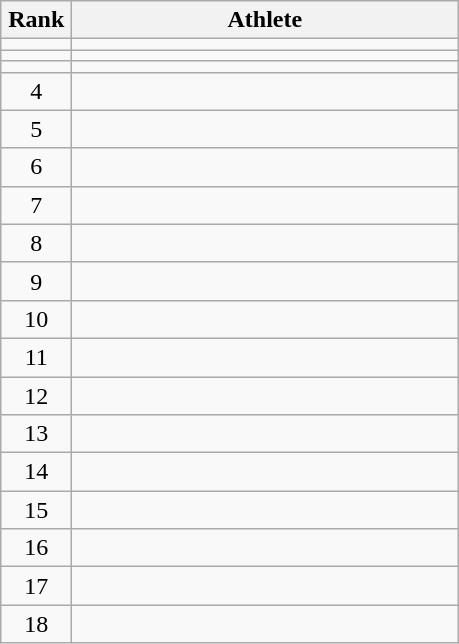<table class="wikitable" style="text-align: center;">
<tr>
<th width=40>Rank</th>
<th width=250>Athlete</th>
</tr>
<tr>
<td></td>
<td align=left></td>
</tr>
<tr>
<td></td>
<td align=left></td>
</tr>
<tr>
<td></td>
<td align=left></td>
</tr>
<tr>
<td>4</td>
<td align=left></td>
</tr>
<tr>
<td>5</td>
<td align=left></td>
</tr>
<tr>
<td>6</td>
<td align=left></td>
</tr>
<tr>
<td>7</td>
<td align=left></td>
</tr>
<tr>
<td>8</td>
<td align=left></td>
</tr>
<tr>
<td>9</td>
<td align=left></td>
</tr>
<tr>
<td>10</td>
<td align=left></td>
</tr>
<tr>
<td>11</td>
<td align=left></td>
</tr>
<tr>
<td>12</td>
<td align=left></td>
</tr>
<tr>
<td>13</td>
<td align=left></td>
</tr>
<tr>
<td>14</td>
<td align=left></td>
</tr>
<tr>
<td>15</td>
<td align=left></td>
</tr>
<tr>
<td>16</td>
<td align=left></td>
</tr>
<tr>
<td>17</td>
<td align=left></td>
</tr>
<tr>
<td>18</td>
<td align=left></td>
</tr>
</table>
